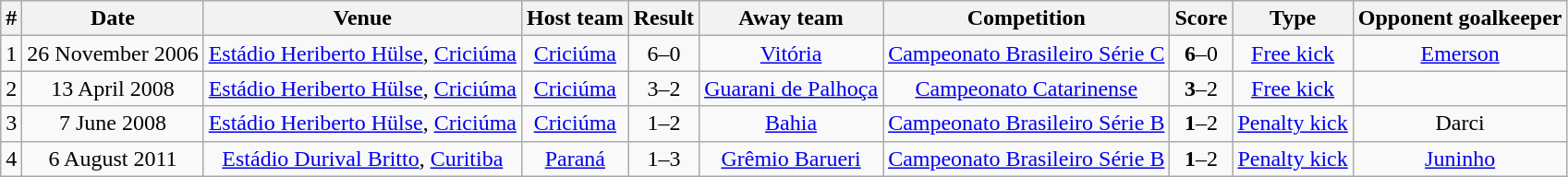<table class="wikitable sortable" style="text-align:center">
<tr>
<th>#</th>
<th>Date</th>
<th>Venue</th>
<th>Host team</th>
<th>Result</th>
<th>Away team</th>
<th>Competition</th>
<th>Score</th>
<th>Type</th>
<th>Opponent goalkeeper</th>
</tr>
<tr>
<td>1</td>
<td>26 November 2006</td>
<td><a href='#'>Estádio Heriberto Hülse</a>, <a href='#'>Criciúma</a></td>
<td><a href='#'>Criciúma</a></td>
<td>6–0</td>
<td><a href='#'>Vitória</a></td>
<td><a href='#'>Campeonato Brasileiro Série C</a></td>
<td><strong>6</strong>–0</td>
<td><a href='#'>Free kick</a></td>
<td><a href='#'>Emerson</a></td>
</tr>
<tr>
<td>2</td>
<td>13 April 2008</td>
<td><a href='#'>Estádio Heriberto Hülse</a>, <a href='#'>Criciúma</a></td>
<td><a href='#'>Criciúma</a></td>
<td>3–2</td>
<td><a href='#'>Guarani de Palhoça</a></td>
<td><a href='#'>Campeonato Catarinense</a></td>
<td><strong>3</strong>–2</td>
<td><a href='#'>Free kick</a></td>
<td></td>
</tr>
<tr>
<td>3</td>
<td>7 June 2008</td>
<td><a href='#'>Estádio Heriberto Hülse</a>, <a href='#'>Criciúma</a></td>
<td><a href='#'>Criciúma</a></td>
<td>1–2</td>
<td><a href='#'>Bahia</a></td>
<td><a href='#'>Campeonato Brasileiro Série B</a></td>
<td><strong>1</strong>–2</td>
<td><a href='#'>Penalty kick</a></td>
<td>Darci</td>
</tr>
<tr>
<td>4</td>
<td>6 August 2011</td>
<td><a href='#'>Estádio Durival Britto</a>, <a href='#'>Curitiba</a></td>
<td><a href='#'>Paraná</a></td>
<td>1–3</td>
<td><a href='#'>Grêmio Barueri</a></td>
<td><a href='#'>Campeonato Brasileiro Série B</a></td>
<td><strong>1</strong>–2</td>
<td><a href='#'>Penalty kick</a></td>
<td><a href='#'>Juninho</a></td>
</tr>
</table>
